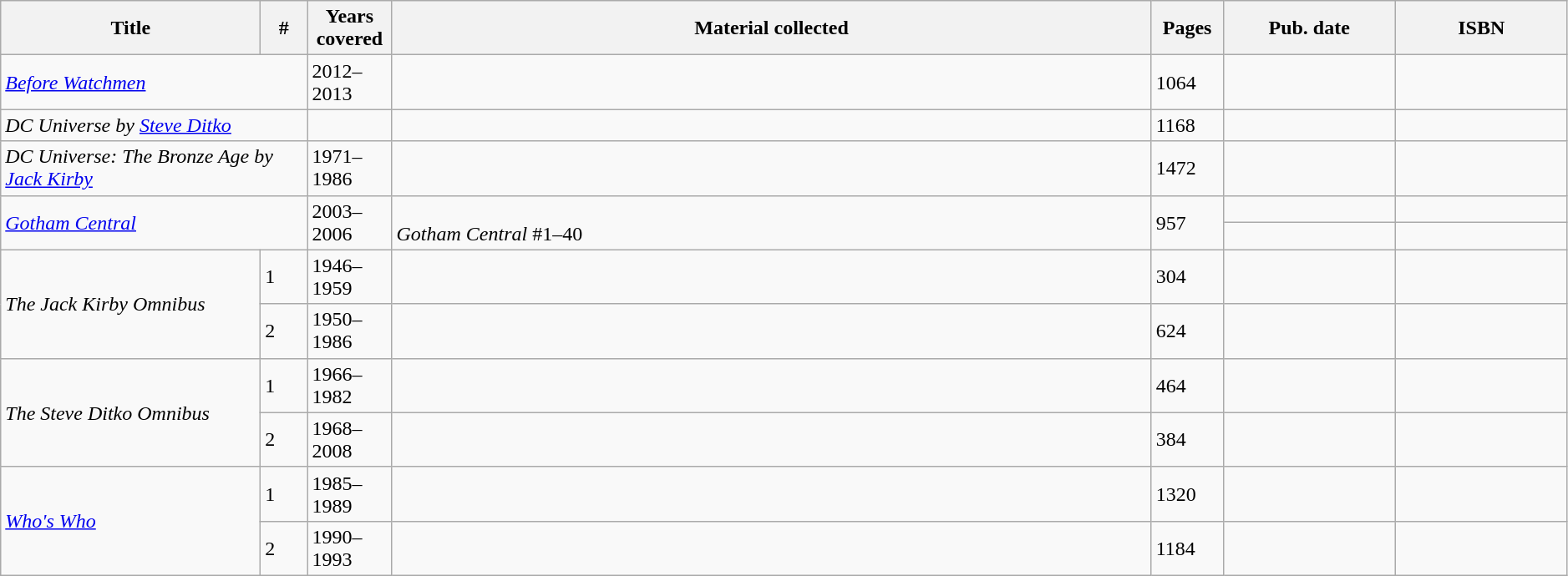<table class="wikitable sortable" width=99%>
<tr>
<th width="200px">Title</th>
<th class="unsortable" width="30px">#</th>
<th width="60px">Years covered</th>
<th class="unsortable">Material collected</th>
<th width="50px">Pages</th>
<th width="130px">Pub. date</th>
<th class="unsortable" width="130px">ISBN</th>
</tr>
<tr>
<td colspan="2"><em><a href='#'>Before Watchmen</a></em></td>
<td>2012–2013</td>
<td></td>
<td>1064</td>
<td></td>
<td></td>
</tr>
<tr>
<td colspan="2"><em>DC Universe by <a href='#'>Steve Ditko</a></em></td>
<td></td>
<td></td>
<td>1168</td>
<td></td>
<td></td>
</tr>
<tr>
<td colspan="2"><em>DC Universe: The Bronze Age by <a href='#'>Jack Kirby</a></em></td>
<td>1971–1986</td>
<td></td>
<td>1472</td>
<td></td>
<td></td>
</tr>
<tr>
<td colspan="2" rowspan="2"><em><a href='#'>Gotham Central</a></em></td>
<td rowspan="2">2003–2006</td>
<td rowspan="2"><br><em>Gotham Central</em> #1–40</td>
<td rowspan="2">957</td>
<td></td>
<td></td>
</tr>
<tr>
<td></td>
<td> </td>
</tr>
<tr>
<td rowspan="2"><em>The Jack Kirby Omnibus</em></td>
<td>1</td>
<td>1946–1959</td>
<td></td>
<td>304</td>
<td></td>
<td> </td>
</tr>
<tr>
<td>2</td>
<td>1950–1986</td>
<td></td>
<td>624</td>
<td></td>
<td> </td>
</tr>
<tr>
<td rowspan="2"><em>The Steve Ditko Omnibus</em></td>
<td>1</td>
<td>1966–1982</td>
<td></td>
<td>464</td>
<td></td>
<td> </td>
</tr>
<tr>
<td>2</td>
<td>1968–2008</td>
<td></td>
<td>384</td>
<td></td>
<td> </td>
</tr>
<tr>
<td rowspan="2"><em><a href='#'>Who's Who</a></em></td>
<td>1</td>
<td>1985–1989</td>
<td></td>
<td>1320</td>
<td></td>
<td></td>
</tr>
<tr>
<td>2</td>
<td>1990–1993</td>
<td></td>
<td>1184</td>
<td></td>
<td></td>
</tr>
</table>
